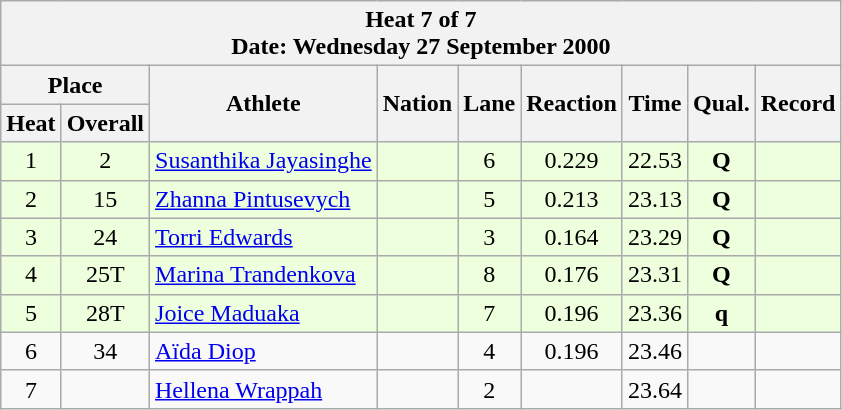<table class="wikitable sortable">
<tr>
<th colspan=9>Heat 7 of 7 <br> Date: Wednesday 27 September 2000 <br></th>
</tr>
<tr>
<th colspan=2>Place</th>
<th rowspan=2>Athlete</th>
<th rowspan=2>Nation</th>
<th rowspan=2>Lane</th>
<th rowspan=2>Reaction</th>
<th rowspan=2>Time</th>
<th rowspan=2>Qual.</th>
<th rowspan=2>Record</th>
</tr>
<tr>
<th>Heat</th>
<th>Overall</th>
</tr>
<tr bgcolor = "eeffdd">
<td align="center">1</td>
<td align="center">2</td>
<td align="left"><a href='#'>Susanthika Jayasinghe</a></td>
<td align="left"></td>
<td align="center">6</td>
<td align="center">0.229</td>
<td align="center">22.53</td>
<td align="center"><strong>Q </strong></td>
<td align="center"></td>
</tr>
<tr bgcolor = "eeffdd">
<td align="center">2</td>
<td align="center">15</td>
<td align="left"><a href='#'>Zhanna Pintusevych</a></td>
<td align="left"></td>
<td align="center">5</td>
<td align="center">0.213</td>
<td align="center">23.13</td>
<td align="center"><strong>Q </strong></td>
<td align="center"></td>
</tr>
<tr bgcolor = "eeffdd">
<td align="center">3</td>
<td align="center">24</td>
<td align="left"><a href='#'>Torri Edwards</a></td>
<td align="left"></td>
<td align="center">3</td>
<td align="center">0.164</td>
<td align="center">23.29</td>
<td align="center"><strong>Q</strong></td>
<td align="center"></td>
</tr>
<tr bgcolor = "eeffdd">
<td align="center">4</td>
<td align="center">25T</td>
<td align="left"><a href='#'>Marina Trandenkova</a></td>
<td align="left"></td>
<td align="center">8</td>
<td align="center">0.176</td>
<td align="center">23.31</td>
<td align="center"><strong>Q</strong></td>
<td align="center"></td>
</tr>
<tr bgcolor = "eeffdd">
<td align="center">5</td>
<td align="center">28T</td>
<td align="left"><a href='#'>Joice Maduaka</a></td>
<td align="left"></td>
<td align="center">7</td>
<td align="center">0.196</td>
<td align="center">23.36</td>
<td align="center"><strong>q</strong></td>
<td align="center"></td>
</tr>
<tr>
<td align="center">6</td>
<td align="center">34</td>
<td align="left"><a href='#'>Aïda Diop</a></td>
<td align="left"></td>
<td align="center">4</td>
<td align="center">0.196</td>
<td align="center">23.46</td>
<td align="center"></td>
<td align="center"></td>
</tr>
<tr>
<td align="center">7</td>
<td align="center"></td>
<td align="left"><a href='#'>Hellena Wrappah</a></td>
<td align="left"></td>
<td align="center">2</td>
<td align="center"></td>
<td align="center">23.64</td>
<td align="center"></td>
<td align="center"></td>
</tr>
</table>
